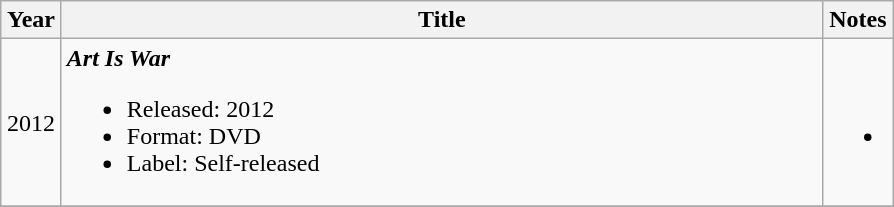<table class="wikitable">
<tr>
<th rowspan="1" style="width:33px;">Year</th>
<th rowspan="1" style="width:500px;">Title</th>
<th rowspan="1">Notes</th>
</tr>
<tr>
<td style="text-align:center;">2012</td>
<td><strong><em>Art Is War</em></strong><br><ul><li>Released: 2012</li><li>Format: DVD</li><li>Label: Self-released</li></ul></td>
<td><br><ul><li></li></ul></td>
</tr>
<tr>
</tr>
</table>
